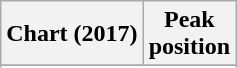<table class="wikitable sortable plainrowheaders" style="text-align:center">
<tr>
<th scope="col">Chart (2017)</th>
<th scope="col">Peak<br>position</th>
</tr>
<tr>
</tr>
<tr>
</tr>
</table>
